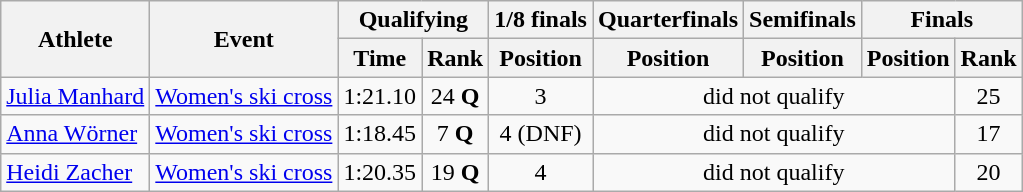<table class="wikitable">
<tr>
<th rowspan="2">Athlete</th>
<th rowspan="2">Event</th>
<th colspan="2">Qualifying</th>
<th>1/8 finals</th>
<th>Quarterfinals</th>
<th>Semifinals</th>
<th colspan=2>Finals</th>
</tr>
<tr>
<th>Time</th>
<th>Rank</th>
<th>Position</th>
<th>Position</th>
<th>Position</th>
<th>Position</th>
<th>Rank</th>
</tr>
<tr>
<td><a href='#'>Julia Manhard</a></td>
<td><a href='#'>Women's ski cross</a></td>
<td align="center">1:21.10</td>
<td align="center">24 <strong>Q</strong></td>
<td align="center">3</td>
<td colspan=3 align="center">did not qualify</td>
<td align="center">25</td>
</tr>
<tr>
<td><a href='#'>Anna Wörner</a></td>
<td><a href='#'>Women's ski cross</a></td>
<td align="center">1:18.45</td>
<td align="center">7 <strong>Q</strong></td>
<td align="center">4 (DNF)</td>
<td colspan=3 align="center">did not qualify</td>
<td align="center">17</td>
</tr>
<tr>
<td><a href='#'>Heidi Zacher</a></td>
<td><a href='#'>Women's ski cross</a></td>
<td align="center">1:20.35</td>
<td align="center">19 <strong>Q</strong></td>
<td align="center">4</td>
<td colspan=3 align="center">did not qualify</td>
<td align="center">20</td>
</tr>
</table>
